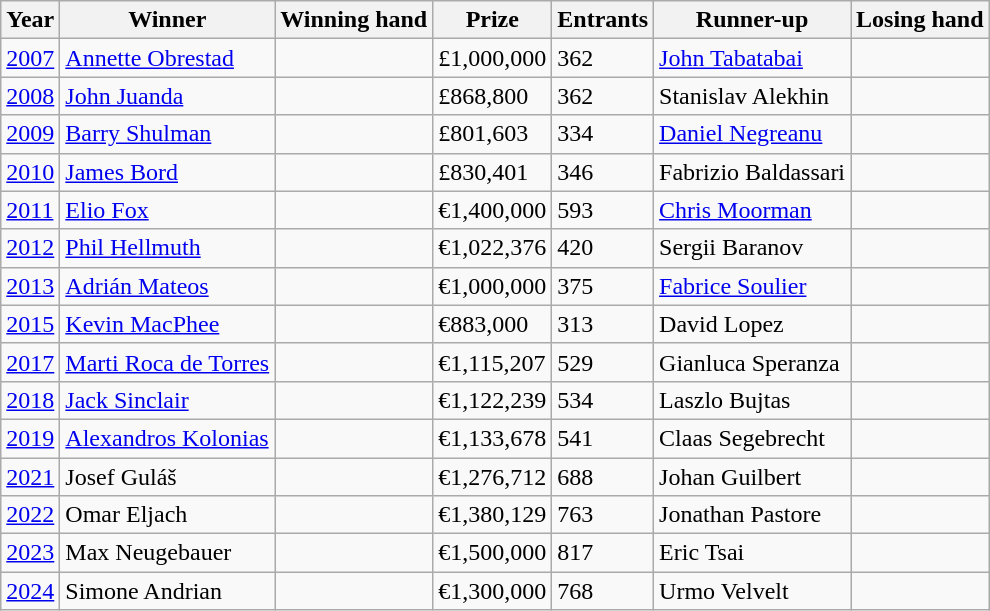<table class="wikitable">
<tr>
<th>Year</th>
<th>Winner</th>
<th>Winning hand</th>
<th>Prize</th>
<th>Entrants</th>
<th>Runner-up</th>
<th>Losing hand</th>
</tr>
<tr>
<td><a href='#'>2007</a></td>
<td> <a href='#'>Annette Obrestad</a></td>
<td></td>
<td>£1,000,000</td>
<td>362</td>
<td> <a href='#'>John Tabatabai</a></td>
<td></td>
</tr>
<tr>
<td><a href='#'>2008</a></td>
<td> <a href='#'>John Juanda</a></td>
<td></td>
<td>£868,800</td>
<td>362</td>
<td> Stanislav Alekhin</td>
<td></td>
</tr>
<tr>
<td><a href='#'>2009</a></td>
<td> <a href='#'>Barry Shulman</a></td>
<td></td>
<td>£801,603</td>
<td>334</td>
<td> <a href='#'>Daniel Negreanu</a></td>
<td></td>
</tr>
<tr>
<td><a href='#'>2010</a></td>
<td> <a href='#'>James Bord</a></td>
<td></td>
<td>£830,401</td>
<td>346</td>
<td> Fabrizio Baldassari</td>
<td></td>
</tr>
<tr>
<td><a href='#'>2011</a></td>
<td> <a href='#'>Elio Fox</a></td>
<td></td>
<td>€1,400,000</td>
<td>593</td>
<td> <a href='#'>Chris Moorman</a></td>
<td></td>
</tr>
<tr>
<td><a href='#'>2012</a></td>
<td> <a href='#'>Phil Hellmuth</a></td>
<td></td>
<td>€1,022,376</td>
<td>420</td>
<td> Sergii Baranov</td>
<td></td>
</tr>
<tr>
<td><a href='#'>2013</a></td>
<td> <a href='#'>Adrián Mateos</a></td>
<td></td>
<td>€1,000,000</td>
<td>375</td>
<td> <a href='#'>Fabrice Soulier</a></td>
<td></td>
</tr>
<tr>
<td><a href='#'>2015</a></td>
<td> <a href='#'>Kevin MacPhee</a></td>
<td></td>
<td>€883,000</td>
<td>313</td>
<td> David Lopez</td>
<td></td>
</tr>
<tr>
<td><a href='#'>2017</a></td>
<td> <a href='#'>Marti Roca de Torres</a></td>
<td></td>
<td>€1,115,207</td>
<td>529</td>
<td> Gianluca Speranza</td>
<td></td>
</tr>
<tr>
<td><a href='#'>2018</a></td>
<td> <a href='#'>Jack Sinclair</a></td>
<td></td>
<td>€1,122,239</td>
<td>534</td>
<td> Laszlo Bujtas</td>
<td></td>
</tr>
<tr>
<td><a href='#'>2019</a></td>
<td> <a href='#'>Alexandros Kolonias</a></td>
<td></td>
<td>€1,133,678</td>
<td>541</td>
<td> Claas Segebrecht</td>
<td></td>
</tr>
<tr>
<td><a href='#'>2021</a></td>
<td> Josef Guláš</td>
<td></td>
<td>€1,276,712</td>
<td>688</td>
<td> Johan Guilbert</td>
<td></td>
</tr>
<tr>
<td><a href='#'>2022</a></td>
<td> Omar Eljach</td>
<td></td>
<td>€1,380,129</td>
<td>763</td>
<td> Jonathan Pastore</td>
<td></td>
</tr>
<tr>
<td><a href='#'>2023</a></td>
<td> Max Neugebauer</td>
<td></td>
<td>€1,500,000</td>
<td>817</td>
<td> Eric Tsai</td>
<td></td>
</tr>
<tr>
<td><a href='#'>2024</a></td>
<td> Simone Andrian</td>
<td></td>
<td>€1,300,000</td>
<td>768</td>
<td> Urmo Velvelt</td>
<td></td>
</tr>
</table>
